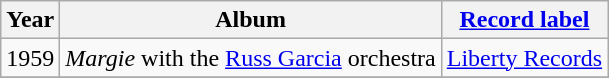<table class="wikitable" style=text-align:center;>
<tr>
<th>Year</th>
<th>Album</th>
<th><a href='#'>Record label</a></th>
</tr>
<tr>
<td>1959</td>
<td align=left><em>Margie</em> with the <a href='#'>Russ Garcia</a> orchestra</td>
<td rowspan="1"><a href='#'>Liberty Records</a></td>
</tr>
<tr>
</tr>
</table>
